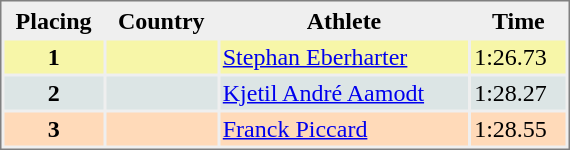<table style="border-style:solid;border-width:1px;border-color:#808080;background-color:#EFEFEF" cellspacing="2" cellpadding="2" width="380px">
<tr bgcolor="#EFEFEF">
<th>Placing</th>
<th>Country</th>
<th>Athlete</th>
<th>Time</th>
</tr>
<tr align="center" valign="top" bgcolor="#F7F6A8">
<th>1</th>
<td></td>
<td align="left"><a href='#'>Stephan Eberharter</a></td>
<td align="left">1:26.73</td>
</tr>
<tr align="center" valign="top" bgcolor="#DCE5E5">
<th>2</th>
<td></td>
<td align="left"><a href='#'>Kjetil André Aamodt</a></td>
<td align="left">1:28.27</td>
</tr>
<tr align="center" valign="top" bgcolor="#FFDAB9">
<th>3</th>
<td></td>
<td align="left"><a href='#'>Franck Piccard</a></td>
<td align="left">1:28.55</td>
</tr>
</table>
